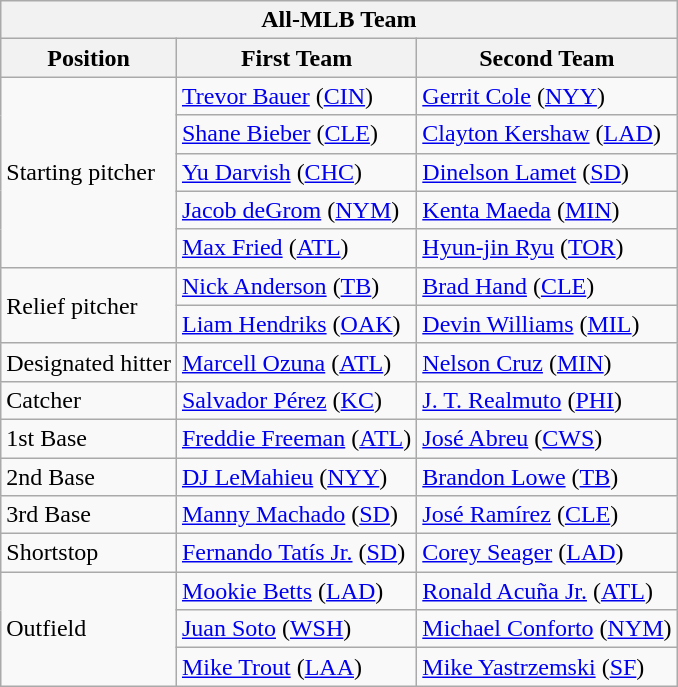<table class="wikitable">
<tr>
<th colspan="3">All-MLB Team</th>
</tr>
<tr>
<th>Position</th>
<th>First Team</th>
<th>Second Team</th>
</tr>
<tr>
<td rowspan=5>Starting pitcher</td>
<td><a href='#'>Trevor Bauer</a> (<a href='#'>CIN</a>)</td>
<td><a href='#'>Gerrit Cole</a> (<a href='#'>NYY</a>)</td>
</tr>
<tr>
<td><a href='#'>Shane Bieber</a> (<a href='#'>CLE</a>)</td>
<td><a href='#'>Clayton Kershaw</a> (<a href='#'>LAD</a>)</td>
</tr>
<tr>
<td><a href='#'>Yu Darvish</a> (<a href='#'>CHC</a>)</td>
<td><a href='#'>Dinelson Lamet</a> (<a href='#'>SD</a>)</td>
</tr>
<tr>
<td><a href='#'>Jacob deGrom</a> (<a href='#'>NYM</a>)</td>
<td><a href='#'>Kenta Maeda</a> (<a href='#'>MIN</a>)</td>
</tr>
<tr>
<td><a href='#'>Max Fried</a> (<a href='#'>ATL</a>)</td>
<td><a href='#'>Hyun-jin Ryu</a> (<a href='#'>TOR</a>)</td>
</tr>
<tr>
<td rowspan="2">Relief pitcher</td>
<td><a href='#'>Nick Anderson</a> (<a href='#'>TB</a>)</td>
<td><a href='#'>Brad Hand</a> (<a href='#'>CLE</a>)</td>
</tr>
<tr>
<td><a href='#'>Liam Hendriks</a> (<a href='#'>OAK</a>)</td>
<td><a href='#'>Devin Williams</a> (<a href='#'>MIL</a>)</td>
</tr>
<tr>
<td>Designated hitter</td>
<td><a href='#'>Marcell Ozuna</a> (<a href='#'>ATL</a>)</td>
<td><a href='#'>Nelson Cruz</a> (<a href='#'>MIN</a>)</td>
</tr>
<tr>
<td>Catcher</td>
<td><a href='#'>Salvador Pérez</a> (<a href='#'>KC</a>)</td>
<td><a href='#'>J. T. Realmuto</a> (<a href='#'>PHI</a>)</td>
</tr>
<tr>
<td>1st Base</td>
<td><a href='#'>Freddie Freeman</a> (<a href='#'>ATL</a>)</td>
<td><a href='#'>José Abreu</a> (<a href='#'>CWS</a>)</td>
</tr>
<tr>
<td>2nd Base</td>
<td><a href='#'>DJ LeMahieu</a> (<a href='#'>NYY</a>)</td>
<td><a href='#'>Brandon Lowe</a> (<a href='#'>TB</a>)</td>
</tr>
<tr>
<td>3rd Base</td>
<td><a href='#'>Manny Machado</a> (<a href='#'>SD</a>)</td>
<td><a href='#'>José Ramírez</a> (<a href='#'>CLE</a>)</td>
</tr>
<tr>
<td>Shortstop</td>
<td><a href='#'>Fernando Tatís Jr.</a> (<a href='#'>SD</a>)</td>
<td><a href='#'>Corey Seager</a> (<a href='#'>LAD</a>)</td>
</tr>
<tr>
<td rowspan="3">Outfield</td>
<td><a href='#'>Mookie Betts</a> (<a href='#'>LAD</a>)</td>
<td><a href='#'>Ronald Acuña Jr.</a> (<a href='#'>ATL</a>)</td>
</tr>
<tr>
<td><a href='#'>Juan Soto</a> (<a href='#'>WSH</a>)</td>
<td><a href='#'>Michael Conforto</a> (<a href='#'>NYM</a>)</td>
</tr>
<tr>
<td><a href='#'>Mike Trout</a> (<a href='#'>LAA</a>)</td>
<td><a href='#'>Mike Yastrzemski</a> (<a href='#'>SF</a>)</td>
</tr>
</table>
